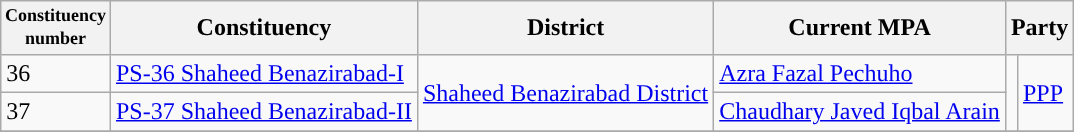<table class="wikitable">
<tr>
<th width="50px" style="font-size:75%">Constituency number</th>
<th>Constituency</th>
<th>District</th>
<th>Current MPA</th>
<th colspan="2">Party</th>
</tr>
<tr>
<td>36</td>
<td><a href='#'>PS-36 Shaheed Benazirabad-I</a></td>
<td rowspan="2"><a href='#'>Shaheed Benazirabad District</a></td>
<td><a href='#'>Azra Fazal Pechuho</a></td>
<td rowspan="2"></td>
<td rowspan="2"><a href='#'>PPP</a></td>
</tr>
<tr>
<td>37</td>
<td><a href='#'>PS-37 Shaheed Benazirabad-II</a></td>
<td><a href='#'>Chaudhary Javed Iqbal Arain</a></td>
</tr>
<tr>
</tr>
</table>
